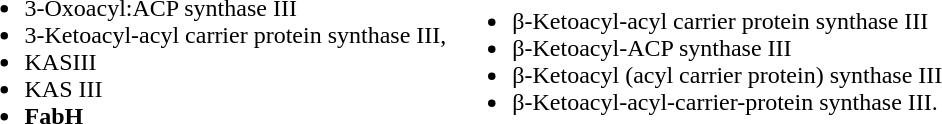<table>
<tr>
<td><br><ul><li>3-Oxoacyl:ACP synthase III</li><li>3-Ketoacyl-acyl carrier protein synthase III,</li><li>KASIII</li><li>KAS III</li><li><strong>FabH</strong></li></ul></td>
<td><br><ul><li>β-Ketoacyl-acyl carrier protein synthase III</li><li>β-Ketoacyl-ACP synthase III</li><li>β-Ketoacyl (acyl carrier protein) synthase III</li><li>β-Ketoacyl-acyl-carrier-protein synthase III.</li></ul></td>
</tr>
</table>
